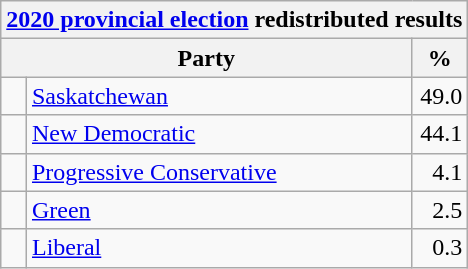<table class="wikitable">
<tr>
<th colspan="4"><a href='#'>2020 provincial election</a> redistributed results</th>
</tr>
<tr>
<th bgcolor="#DDDDFF" width="130px" colspan="2">Party</th>
<th bgcolor="#DDDDFF" width="30px">%</th>
</tr>
<tr>
<td> </td>
<td><a href='#'>Saskatchewan</a></td>
<td align=right>49.0</td>
</tr>
<tr>
<td> </td>
<td><a href='#'>New Democratic</a></td>
<td align=right>44.1</td>
</tr>
<tr>
<td> </td>
<td><a href='#'>Progressive Conservative</a></td>
<td align=right>4.1</td>
</tr>
<tr>
<td> </td>
<td><a href='#'>Green</a></td>
<td align=right>2.5</td>
</tr>
<tr>
<td> </td>
<td><a href='#'>Liberal</a></td>
<td align=right>0.3</td>
</tr>
</table>
